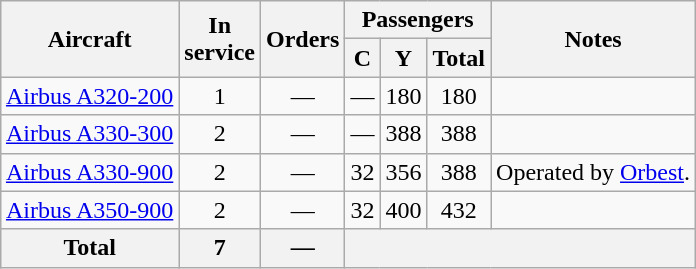<table class="wikitable" style="border-collapse:collapse;text-align:center; margin-left: auto; margin-right: auto; border: none;">
<tr>
<th rowspan="2">Aircraft</th>
<th rowspan="2">In<br>service</th>
<th rowspan="2">Orders</th>
<th colspan="3">Passengers</th>
<th rowspan="2">Notes</th>
</tr>
<tr>
<th><abbr>C</abbr></th>
<th><abbr>Y</abbr></th>
<th>Total</th>
</tr>
<tr>
<td><a href='#'>Airbus A320-200</a></td>
<td>1</td>
<td>—</td>
<td>—</td>
<td>180</td>
<td>180</td>
<td></td>
</tr>
<tr>
<td><a href='#'>Airbus A330-300</a></td>
<td>2</td>
<td>—</td>
<td>—</td>
<td>388</td>
<td>388</td>
<td></td>
</tr>
<tr>
<td><a href='#'>Airbus A330-900</a></td>
<td>2</td>
<td>—</td>
<td>32</td>
<td>356</td>
<td>388</td>
<td>Operated by <a href='#'>Orbest</a>.</td>
</tr>
<tr>
<td><a href='#'>Airbus A350-900</a></td>
<td>2</td>
<td>—</td>
<td>32</td>
<td>400</td>
<td>432</td>
<td></td>
</tr>
<tr>
<th>Total</th>
<th>7</th>
<th>—</th>
<th colspan="4"></th>
</tr>
</table>
